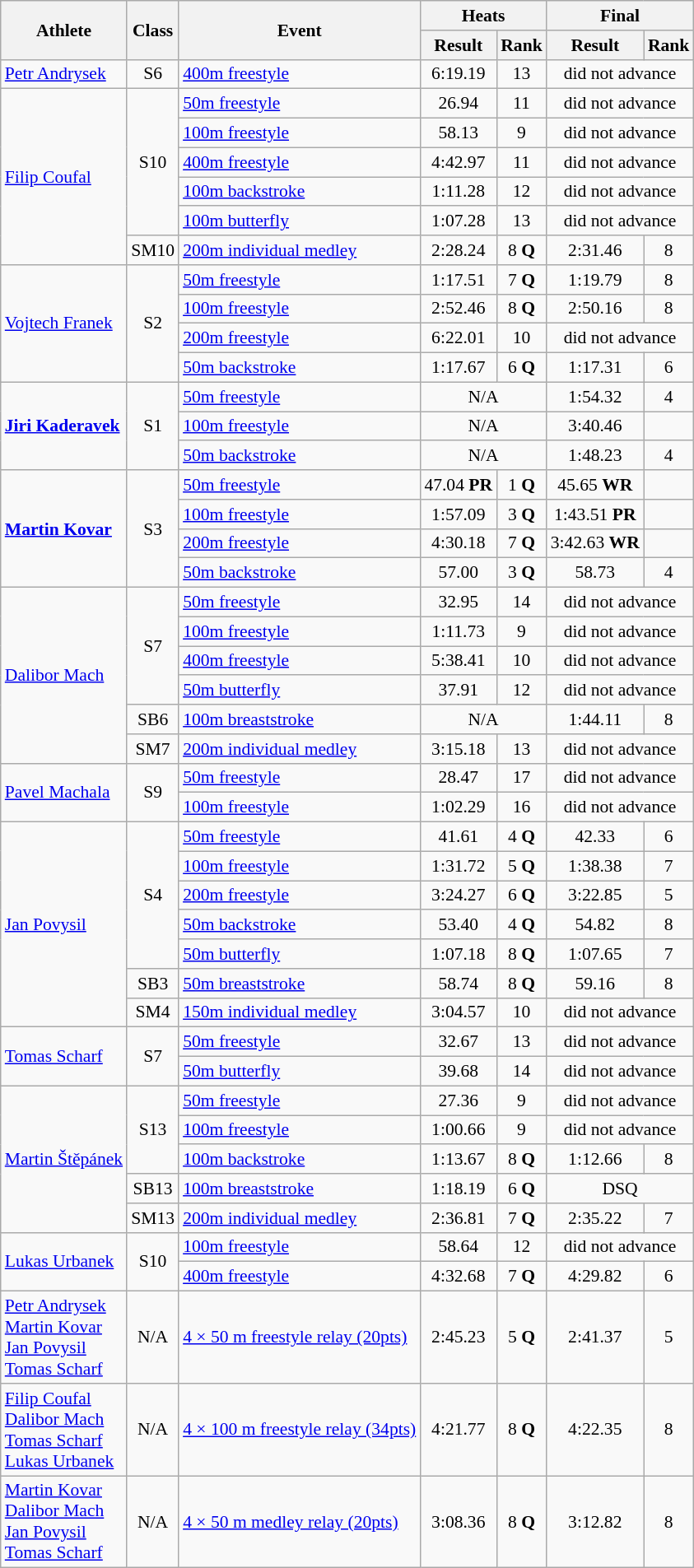<table class=wikitable style="font-size:90%">
<tr>
<th rowspan="2">Athlete</th>
<th rowspan="2">Class</th>
<th rowspan="2">Event</th>
<th colspan="2">Heats</th>
<th colspan="2">Final</th>
</tr>
<tr>
<th>Result</th>
<th>Rank</th>
<th>Result</th>
<th>Rank</th>
</tr>
<tr>
<td><a href='#'>Petr Andrysek</a></td>
<td style="text-align:center;">S6</td>
<td><a href='#'>400m freestyle</a></td>
<td style="text-align:center;">6:19.19</td>
<td style="text-align:center;">13</td>
<td style="text-align:center;" colspan="2">did not advance</td>
</tr>
<tr>
<td rowspan="6"><a href='#'>Filip Coufal</a></td>
<td rowspan="5" style="text-align:center;">S10</td>
<td><a href='#'>50m freestyle</a></td>
<td style="text-align:center;">26.94</td>
<td style="text-align:center;">11</td>
<td style="text-align:center;" colspan="2">did not advance</td>
</tr>
<tr>
<td><a href='#'>100m freestyle</a></td>
<td style="text-align:center;">58.13</td>
<td style="text-align:center;">9</td>
<td style="text-align:center;" colspan="2">did not advance</td>
</tr>
<tr>
<td><a href='#'>400m freestyle</a></td>
<td style="text-align:center;">4:42.97</td>
<td style="text-align:center;">11</td>
<td style="text-align:center;" colspan="2">did not advance</td>
</tr>
<tr>
<td><a href='#'>100m backstroke</a></td>
<td style="text-align:center;">1:11.28</td>
<td style="text-align:center;">12</td>
<td style="text-align:center;" colspan="2">did not advance</td>
</tr>
<tr>
<td><a href='#'>100m butterfly</a></td>
<td style="text-align:center;">1:07.28</td>
<td style="text-align:center;">13</td>
<td style="text-align:center;" colspan="2">did not advance</td>
</tr>
<tr>
<td style="text-align:center;">SM10</td>
<td><a href='#'>200m individual medley</a></td>
<td style="text-align:center;">2:28.24</td>
<td style="text-align:center;">8 <strong>Q</strong></td>
<td style="text-align:center;">2:31.46</td>
<td style="text-align:center;">8</td>
</tr>
<tr>
<td rowspan="4"><a href='#'>Vojtech Franek</a></td>
<td rowspan="4" style="text-align:center;">S2</td>
<td><a href='#'>50m freestyle</a></td>
<td style="text-align:center;">1:17.51</td>
<td style="text-align:center;">7 <strong>Q</strong></td>
<td style="text-align:center;">1:19.79</td>
<td style="text-align:center;">8</td>
</tr>
<tr>
<td><a href='#'>100m freestyle</a></td>
<td style="text-align:center;">2:52.46</td>
<td style="text-align:center;">8 <strong>Q</strong></td>
<td style="text-align:center;">2:50.16</td>
<td style="text-align:center;">8</td>
</tr>
<tr>
<td><a href='#'>200m freestyle</a></td>
<td style="text-align:center;">6:22.01</td>
<td style="text-align:center;">10</td>
<td style="text-align:center;" colspan="2">did not advance</td>
</tr>
<tr>
<td><a href='#'>50m backstroke</a></td>
<td style="text-align:center;">1:17.67</td>
<td style="text-align:center;">6 <strong>Q</strong></td>
<td style="text-align:center;">1:17.31</td>
<td style="text-align:center;">6</td>
</tr>
<tr>
<td rowspan="3"><strong><a href='#'>Jiri Kaderavek</a></strong></td>
<td rowspan="3" style="text-align:center;">S1</td>
<td><a href='#'>50m freestyle</a></td>
<td style="text-align:center;" colspan="2">N/A</td>
<td style="text-align:center;">1:54.32</td>
<td style="text-align:center;">4</td>
</tr>
<tr>
<td><a href='#'>100m freestyle</a></td>
<td style="text-align:center;" colspan="2">N/A</td>
<td style="text-align:center;">3:40.46</td>
<td style="text-align:center;"></td>
</tr>
<tr>
<td><a href='#'>50m backstroke</a></td>
<td style="text-align:center;" colspan="2">N/A</td>
<td style="text-align:center;">1:48.23</td>
<td style="text-align:center;">4</td>
</tr>
<tr>
<td rowspan="4"><strong><a href='#'>Martin Kovar</a></strong></td>
<td rowspan="4" style="text-align:center;">S3</td>
<td><a href='#'>50m freestyle</a></td>
<td style="text-align:center;">47.04 <strong>PR</strong></td>
<td style="text-align:center;">1 <strong>Q</strong></td>
<td style="text-align:center;">45.65 <strong>WR</strong></td>
<td style="text-align:center;"></td>
</tr>
<tr>
<td><a href='#'>100m freestyle</a></td>
<td style="text-align:center;">1:57.09</td>
<td style="text-align:center;">3 <strong>Q</strong></td>
<td style="text-align:center;">1:43.51 <strong>PR</strong></td>
<td style="text-align:center;"></td>
</tr>
<tr>
<td><a href='#'>200m freestyle</a></td>
<td style="text-align:center;">4:30.18</td>
<td style="text-align:center;">7 <strong>Q</strong></td>
<td style="text-align:center;">3:42.63 <strong>WR</strong></td>
<td style="text-align:center;"></td>
</tr>
<tr>
<td><a href='#'>50m backstroke</a></td>
<td style="text-align:center;">57.00</td>
<td style="text-align:center;">3 <strong>Q</strong></td>
<td style="text-align:center;">58.73</td>
<td style="text-align:center;">4</td>
</tr>
<tr>
<td rowspan="6"><a href='#'>Dalibor Mach</a></td>
<td rowspan="4" style="text-align:center;">S7</td>
<td><a href='#'>50m freestyle</a></td>
<td style="text-align:center;">32.95</td>
<td style="text-align:center;">14</td>
<td style="text-align:center;" colspan="2">did not advance</td>
</tr>
<tr>
<td><a href='#'>100m freestyle</a></td>
<td style="text-align:center;">1:11.73</td>
<td style="text-align:center;">9</td>
<td style="text-align:center;" colspan="2">did not advance</td>
</tr>
<tr>
<td><a href='#'>400m freestyle</a></td>
<td style="text-align:center;">5:38.41</td>
<td style="text-align:center;">10</td>
<td style="text-align:center;" colspan="2">did not advance</td>
</tr>
<tr>
<td><a href='#'>50m butterfly</a></td>
<td style="text-align:center;">37.91</td>
<td style="text-align:center;">12</td>
<td style="text-align:center;" colspan="2">did not advance</td>
</tr>
<tr>
<td style="text-align:center;">SB6</td>
<td><a href='#'>100m breaststroke</a></td>
<td style="text-align:center;" colspan="2">N/A</td>
<td style="text-align:center;">1:44.11</td>
<td style="text-align:center;">8</td>
</tr>
<tr>
<td style="text-align:center;">SM7</td>
<td><a href='#'>200m individual medley</a></td>
<td style="text-align:center;">3:15.18</td>
<td style="text-align:center;">13</td>
<td style="text-align:center;" colspan="2">did not advance</td>
</tr>
<tr>
<td rowspan="2"><a href='#'>Pavel Machala</a></td>
<td rowspan="2" style="text-align:center;">S9</td>
<td><a href='#'>50m freestyle</a></td>
<td style="text-align:center;">28.47</td>
<td style="text-align:center;">17</td>
<td style="text-align:center;" colspan="2">did not advance</td>
</tr>
<tr>
<td><a href='#'>100m freestyle</a></td>
<td style="text-align:center;">1:02.29</td>
<td style="text-align:center;">16</td>
<td style="text-align:center;" colspan="2">did not advance</td>
</tr>
<tr>
<td rowspan="7"><a href='#'>Jan Povysil</a></td>
<td rowspan="5" style="text-align:center;">S4</td>
<td><a href='#'>50m freestyle</a></td>
<td style="text-align:center;">41.61</td>
<td style="text-align:center;">4 <strong>Q</strong></td>
<td style="text-align:center;">42.33</td>
<td style="text-align:center;">6</td>
</tr>
<tr>
<td><a href='#'>100m freestyle</a></td>
<td style="text-align:center;">1:31.72</td>
<td style="text-align:center;">5 <strong>Q</strong></td>
<td style="text-align:center;">1:38.38</td>
<td style="text-align:center;">7</td>
</tr>
<tr>
<td><a href='#'>200m freestyle</a></td>
<td style="text-align:center;">3:24.27</td>
<td style="text-align:center;">6 <strong>Q</strong></td>
<td style="text-align:center;">3:22.85</td>
<td style="text-align:center;">5</td>
</tr>
<tr>
<td><a href='#'>50m backstroke</a></td>
<td style="text-align:center;">53.40</td>
<td style="text-align:center;">4 <strong>Q</strong></td>
<td style="text-align:center;">54.82</td>
<td style="text-align:center;">8</td>
</tr>
<tr>
<td><a href='#'>50m butterfly</a></td>
<td style="text-align:center;">1:07.18</td>
<td style="text-align:center;">8 <strong>Q</strong></td>
<td style="text-align:center;">1:07.65</td>
<td style="text-align:center;">7</td>
</tr>
<tr>
<td style="text-align:center;">SB3</td>
<td><a href='#'>50m breaststroke</a></td>
<td style="text-align:center;">58.74</td>
<td style="text-align:center;">8 <strong>Q</strong></td>
<td style="text-align:center;">59.16</td>
<td style="text-align:center;">8</td>
</tr>
<tr>
<td style="text-align:center;">SM4</td>
<td><a href='#'>150m individual medley</a></td>
<td style="text-align:center;">3:04.57</td>
<td style="text-align:center;">10</td>
<td style="text-align:center;" colspan="2">did not advance</td>
</tr>
<tr>
<td rowspan="2"><a href='#'>Tomas Scharf</a></td>
<td rowspan="2" style="text-align:center;">S7</td>
<td><a href='#'>50m freestyle</a></td>
<td style="text-align:center;">32.67</td>
<td style="text-align:center;">13</td>
<td style="text-align:center;" colspan="2">did not advance</td>
</tr>
<tr>
<td><a href='#'>50m butterfly</a></td>
<td style="text-align:center;">39.68</td>
<td style="text-align:center;">14</td>
<td style="text-align:center;" colspan="2">did not advance</td>
</tr>
<tr>
<td rowspan="5"><a href='#'>Martin Štěpánek</a></td>
<td rowspan="3" style="text-align:center;">S13</td>
<td><a href='#'>50m freestyle</a></td>
<td style="text-align:center;">27.36</td>
<td style="text-align:center;">9</td>
<td style="text-align:center;" colspan="2">did not advance</td>
</tr>
<tr>
<td><a href='#'>100m freestyle</a></td>
<td style="text-align:center;">1:00.66</td>
<td style="text-align:center;">9</td>
<td style="text-align:center;" colspan="2">did not advance</td>
</tr>
<tr>
<td><a href='#'>100m backstroke</a></td>
<td style="text-align:center;">1:13.67</td>
<td style="text-align:center;">8 <strong>Q</strong></td>
<td style="text-align:center;">1:12.66</td>
<td style="text-align:center;">8</td>
</tr>
<tr>
<td style="text-align:center;">SB13</td>
<td><a href='#'>100m breaststroke</a></td>
<td style="text-align:center;">1:18.19</td>
<td style="text-align:center;">6 <strong>Q</strong></td>
<td style="text-align:center;" colspan="2">DSQ</td>
</tr>
<tr>
<td style="text-align:center;">SM13</td>
<td><a href='#'>200m individual medley</a></td>
<td style="text-align:center;">2:36.81</td>
<td style="text-align:center;">7 <strong>Q</strong></td>
<td style="text-align:center;">2:35.22</td>
<td style="text-align:center;">7</td>
</tr>
<tr>
<td rowspan="2"><a href='#'>Lukas Urbanek</a></td>
<td rowspan="2" style="text-align:center;">S10</td>
<td><a href='#'>100m freestyle</a></td>
<td style="text-align:center;">58.64</td>
<td style="text-align:center;">12</td>
<td style="text-align:center;" colspan="2">did not advance</td>
</tr>
<tr>
<td><a href='#'>400m freestyle</a></td>
<td style="text-align:center;">4:32.68</td>
<td style="text-align:center;">7 <strong>Q</strong></td>
<td style="text-align:center;">4:29.82</td>
<td style="text-align:center;">6</td>
</tr>
<tr>
<td><a href='#'>Petr Andrysek</a><br> <a href='#'>Martin Kovar</a><br> <a href='#'>Jan Povysil</a><br> <a href='#'>Tomas Scharf</a></td>
<td style="text-align:center;">N/A</td>
<td><a href='#'>4 × 50 m freestyle relay (20pts)</a></td>
<td style="text-align:center;">2:45.23</td>
<td style="text-align:center;">5 <strong>Q</strong></td>
<td style="text-align:center;">2:41.37</td>
<td style="text-align:center;">5</td>
</tr>
<tr>
<td><a href='#'>Filip Coufal</a><br> <a href='#'>Dalibor Mach</a><br> <a href='#'>Tomas Scharf</a><br> <a href='#'>Lukas Urbanek</a></td>
<td style="text-align:center;">N/A</td>
<td><a href='#'>4 × 100 m freestyle relay (34pts)</a></td>
<td style="text-align:center;">4:21.77</td>
<td style="text-align:center;">8 <strong>Q</strong></td>
<td style="text-align:center;">4:22.35</td>
<td style="text-align:center;">8</td>
</tr>
<tr>
<td><a href='#'>Martin Kovar</a><br> <a href='#'>Dalibor Mach</a><br> <a href='#'>Jan Povysil</a><br> <a href='#'>Tomas Scharf</a></td>
<td style="text-align:center;">N/A</td>
<td><a href='#'>4 × 50 m medley relay (20pts)</a></td>
<td style="text-align:center;">3:08.36</td>
<td style="text-align:center;">8 <strong>Q</strong></td>
<td style="text-align:center;">3:12.82</td>
<td style="text-align:center;">8</td>
</tr>
</table>
